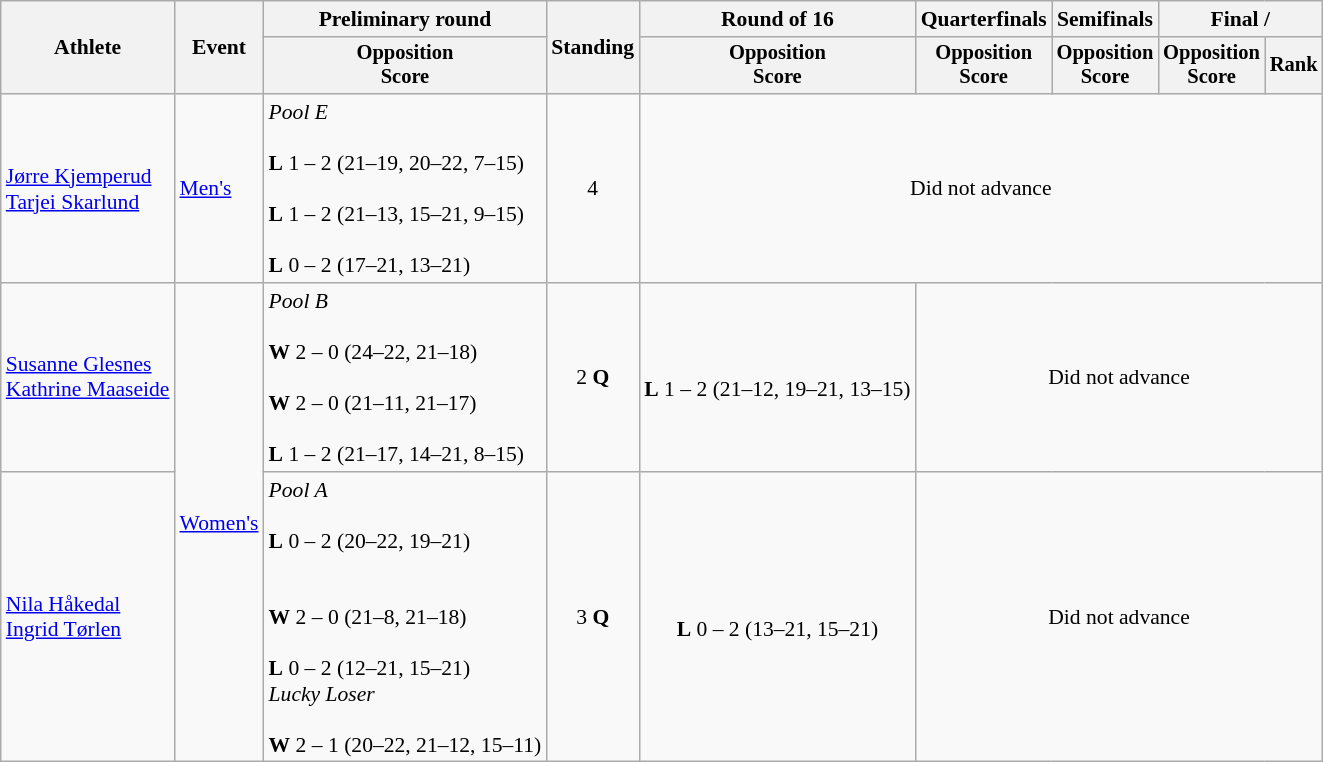<table class=wikitable style="font-size:90%">
<tr>
<th rowspan="2">Athlete</th>
<th rowspan="2">Event</th>
<th>Preliminary round</th>
<th rowspan="2">Standing</th>
<th>Round of 16</th>
<th>Quarterfinals</th>
<th>Semifinals</th>
<th colspan=2>Final / </th>
</tr>
<tr style="font-size:95%">
<th>Opposition<br>Score</th>
<th>Opposition<br>Score</th>
<th>Opposition<br>Score</th>
<th>Opposition<br>Score</th>
<th>Opposition<br>Score</th>
<th>Rank</th>
</tr>
<tr align=center>
<td align=left><a href='#'>Jørre Kjemperud</a><br><a href='#'>Tarjei Skarlund</a></td>
<td align=left><a href='#'>Men's</a></td>
<td align=left><em>Pool E</em><br><br><strong>L</strong> 1 – 2 (21–19, 20–22, 7–15)<br><br><strong>L</strong> 1 – 2 (21–13, 15–21, 9–15)<br><br><strong>L</strong> 0 – 2 (17–21, 13–21)</td>
<td>4</td>
<td colspan=5>Did not advance</td>
</tr>
<tr align=center>
<td align=left><a href='#'>Susanne Glesnes</a><br><a href='#'>Kathrine Maaseide</a></td>
<td align=left rowspan=2><a href='#'>Women's</a></td>
<td align=left><em>Pool B</em><br><br><strong>W</strong> 2 – 0 (24–22, 21–18)<br><br><strong>W</strong> 2 – 0 (21–11, 21–17)<br><br><strong>L</strong> 1 – 2 (21–17, 14–21, 8–15)</td>
<td>2 <strong>Q</strong></td>
<td><br><strong>L</strong> 1 – 2 (21–12, 19–21, 13–15)</td>
<td colspan=4>Did not advance</td>
</tr>
<tr align=center>
<td align=left><a href='#'>Nila Håkedal</a><br><a href='#'>Ingrid Tørlen</a></td>
<td align=left><em>Pool A</em><br><br><strong>L</strong> 0 – 2 (20–22, 19–21)<br><br><br><strong>W</strong> 2 – 0 (21–8, 21–18)<br><br><strong>L</strong> 0 – 2 (12–21, 15–21)<br><em>Lucky Loser</em><br><br><strong>W</strong> 2 – 1 (20–22, 21–12, 15–11)</td>
<td>3 <strong>Q</strong></td>
<td><br><strong>L</strong> 0 – 2 (13–21, 15–21)</td>
<td colspan=4>Did not advance</td>
</tr>
</table>
